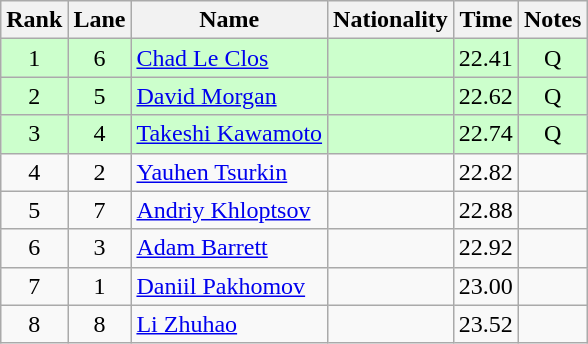<table class="wikitable sortable" style="text-align:center">
<tr>
<th>Rank</th>
<th>Lane</th>
<th>Name</th>
<th>Nationality</th>
<th>Time</th>
<th>Notes</th>
</tr>
<tr bgcolor=ccffcc>
<td>1</td>
<td>6</td>
<td align=left><a href='#'>Chad Le Clos</a></td>
<td align=left></td>
<td>22.41</td>
<td>Q</td>
</tr>
<tr bgcolor=ccffcc>
<td>2</td>
<td>5</td>
<td align=left><a href='#'>David Morgan</a></td>
<td align=left></td>
<td>22.62</td>
<td>Q</td>
</tr>
<tr bgcolor=ccffcc>
<td>3</td>
<td>4</td>
<td align=left><a href='#'>Takeshi Kawamoto</a></td>
<td align=left></td>
<td>22.74</td>
<td>Q</td>
</tr>
<tr>
<td>4</td>
<td>2</td>
<td align=left><a href='#'>Yauhen Tsurkin</a></td>
<td align=left></td>
<td>22.82</td>
<td></td>
</tr>
<tr>
<td>5</td>
<td>7</td>
<td align=left><a href='#'>Andriy Khloptsov</a></td>
<td align=left></td>
<td>22.88</td>
<td></td>
</tr>
<tr>
<td>6</td>
<td>3</td>
<td align=left><a href='#'>Adam Barrett</a></td>
<td align=left></td>
<td>22.92</td>
<td></td>
</tr>
<tr>
<td>7</td>
<td>1</td>
<td align=left><a href='#'>Daniil Pakhomov</a></td>
<td align=left></td>
<td>23.00</td>
<td></td>
</tr>
<tr>
<td>8</td>
<td>8</td>
<td align=left><a href='#'>Li Zhuhao</a></td>
<td align=left></td>
<td>23.52</td>
<td></td>
</tr>
</table>
